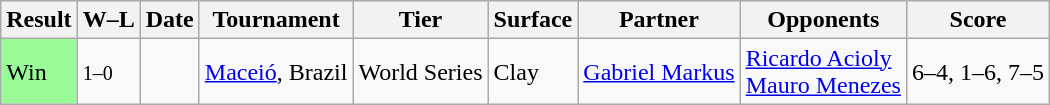<table class="sortable wikitable">
<tr>
<th>Result</th>
<th class="unsortable">W–L</th>
<th>Date</th>
<th>Tournament</th>
<th>Tier</th>
<th>Surface</th>
<th>Partner</th>
<th>Opponents</th>
<th class="unsortable">Score</th>
</tr>
<tr>
<td style="background:#98fb98;">Win</td>
<td><small>1–0</small></td>
<td><a href='#'></a></td>
<td><a href='#'>Maceió</a>, Brazil</td>
<td>World Series</td>
<td>Clay</td>
<td> <a href='#'>Gabriel Markus</a></td>
<td> <a href='#'>Ricardo Acioly</a> <br>  <a href='#'>Mauro Menezes</a></td>
<td>6–4, 1–6, 7–5</td>
</tr>
</table>
